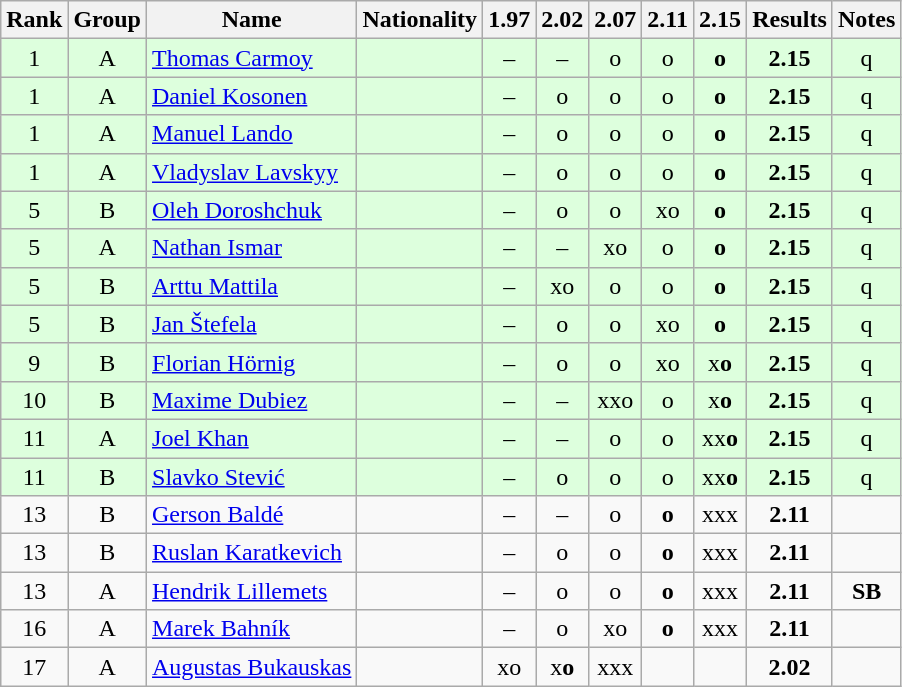<table class="wikitable sortable" style="text-align:center;">
<tr>
<th>Rank</th>
<th>Group</th>
<th>Name</th>
<th>Nationality</th>
<th>1.97</th>
<th>2.02</th>
<th>2.07</th>
<th>2.11</th>
<th>2.15</th>
<th>Results</th>
<th>Notes</th>
</tr>
<tr bgcolor=ddffdd>
<td>1</td>
<td>A</td>
<td align=left><a href='#'>Thomas Carmoy</a></td>
<td align=left></td>
<td>–</td>
<td>–</td>
<td>o</td>
<td>o</td>
<td><strong>o</strong></td>
<td><strong>2.15</strong></td>
<td>q</td>
</tr>
<tr bgcolor=ddffdd>
<td>1</td>
<td>A</td>
<td align=left><a href='#'>Daniel Kosonen</a></td>
<td align=left></td>
<td>–</td>
<td>o</td>
<td>o</td>
<td>o</td>
<td><strong>o</strong></td>
<td><strong>2.15</strong></td>
<td>q</td>
</tr>
<tr bgcolor=ddffdd>
<td>1</td>
<td>A</td>
<td align=left><a href='#'>Manuel Lando</a></td>
<td align=left></td>
<td>–</td>
<td>o</td>
<td>o</td>
<td>o</td>
<td><strong>o</strong></td>
<td><strong>2.15</strong></td>
<td>q</td>
</tr>
<tr bgcolor=ddffdd>
<td>1</td>
<td>A</td>
<td align=left><a href='#'>Vladyslav Lavskyy</a></td>
<td align=left></td>
<td>–</td>
<td>o</td>
<td>o</td>
<td>o</td>
<td><strong>o</strong></td>
<td><strong>2.15</strong></td>
<td>q</td>
</tr>
<tr bgcolor=ddffdd>
<td>5</td>
<td>B</td>
<td align=left><a href='#'>Oleh Doroshchuk</a></td>
<td align=left></td>
<td>–</td>
<td>o</td>
<td>o</td>
<td>xo</td>
<td><strong>o</strong></td>
<td><strong>2.15</strong></td>
<td>q</td>
</tr>
<tr bgcolor=ddffdd>
<td>5</td>
<td>A</td>
<td align=left><a href='#'>Nathan Ismar</a></td>
<td align=left></td>
<td>–</td>
<td>–</td>
<td>xo</td>
<td>o</td>
<td><strong>o</strong></td>
<td><strong>2.15</strong></td>
<td>q</td>
</tr>
<tr bgcolor=ddffdd>
<td>5</td>
<td>B</td>
<td align=left><a href='#'>Arttu Mattila</a></td>
<td align=left></td>
<td>–</td>
<td>xo</td>
<td>o</td>
<td>o</td>
<td><strong>o</strong></td>
<td><strong>2.15</strong></td>
<td>q</td>
</tr>
<tr bgcolor=ddffdd>
<td>5</td>
<td>B</td>
<td align=left><a href='#'>Jan Štefela</a></td>
<td align=left></td>
<td>–</td>
<td>o</td>
<td>o</td>
<td>xo</td>
<td><strong>o</strong></td>
<td><strong>2.15</strong></td>
<td>q</td>
</tr>
<tr bgcolor=ddffdd>
<td>9</td>
<td>B</td>
<td align=left><a href='#'>Florian Hörnig</a></td>
<td align=left></td>
<td>–</td>
<td>o</td>
<td>o</td>
<td>xo</td>
<td>x<strong>o</strong></td>
<td><strong>2.15</strong></td>
<td>q</td>
</tr>
<tr bgcolor=ddffdd>
<td>10</td>
<td>B</td>
<td align=left><a href='#'>Maxime Dubiez</a></td>
<td align=left></td>
<td>–</td>
<td>–</td>
<td>xxo</td>
<td>o</td>
<td>x<strong>o</strong></td>
<td><strong>2.15</strong></td>
<td>q</td>
</tr>
<tr bgcolor=ddffdd>
<td>11</td>
<td>A</td>
<td align=left><a href='#'>Joel Khan</a></td>
<td align=left></td>
<td>–</td>
<td>–</td>
<td>o</td>
<td>o</td>
<td>xx<strong>o</strong></td>
<td><strong>2.15</strong></td>
<td>q</td>
</tr>
<tr bgcolor=ddffdd>
<td>11</td>
<td>B</td>
<td align=left><a href='#'>Slavko Stević</a></td>
<td align=left></td>
<td>–</td>
<td>o</td>
<td>o</td>
<td>o</td>
<td>xx<strong>o</strong></td>
<td><strong>2.15</strong></td>
<td>q</td>
</tr>
<tr>
<td>13</td>
<td>B</td>
<td align=left><a href='#'>Gerson Baldé</a></td>
<td align=left></td>
<td>–</td>
<td>–</td>
<td>o</td>
<td><strong>o</strong></td>
<td>xxx</td>
<td><strong>2.11</strong></td>
<td></td>
</tr>
<tr>
<td>13</td>
<td>B</td>
<td align=left><a href='#'>Ruslan Karatkevich</a></td>
<td align=left></td>
<td>–</td>
<td>o</td>
<td>o</td>
<td><strong>o</strong></td>
<td>xxx</td>
<td><strong>2.11</strong></td>
<td></td>
</tr>
<tr>
<td>13</td>
<td>A</td>
<td align=left><a href='#'>Hendrik Lillemets</a></td>
<td align=left></td>
<td>–</td>
<td>o</td>
<td>o</td>
<td><strong>o</strong></td>
<td>xxx</td>
<td><strong>2.11</strong></td>
<td><strong>SB</strong></td>
</tr>
<tr>
<td>16</td>
<td>A</td>
<td align=left><a href='#'>Marek Bahník</a></td>
<td align=left></td>
<td>–</td>
<td>o</td>
<td>xo</td>
<td><strong>o</strong></td>
<td>xxx</td>
<td><strong>2.11</strong></td>
<td></td>
</tr>
<tr>
<td>17</td>
<td>A</td>
<td align=left><a href='#'>Augustas Bukauskas</a></td>
<td align=left></td>
<td>xo</td>
<td>x<strong>o</strong></td>
<td>xxx</td>
<td></td>
<td></td>
<td><strong>2.02</strong></td>
<td></td>
</tr>
</table>
